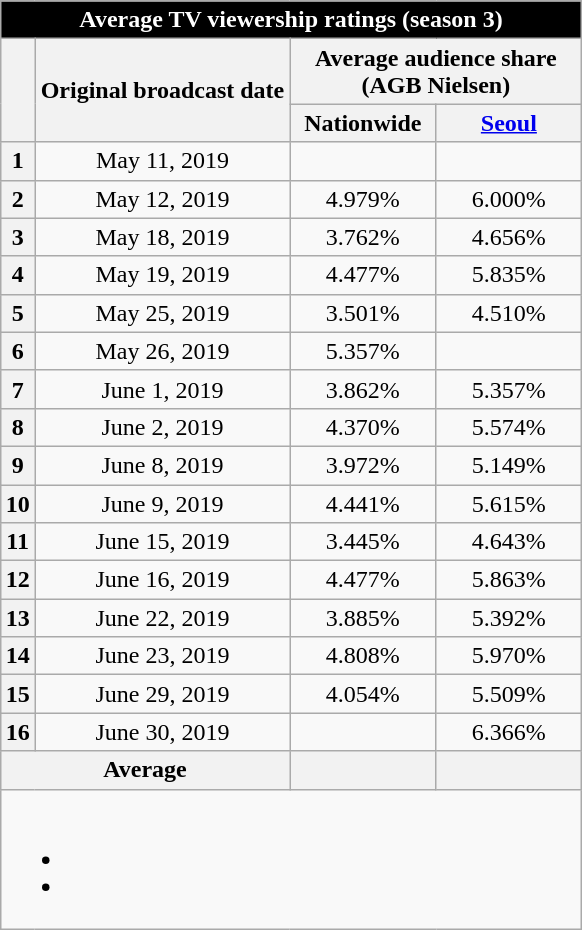<table role="presentation" class="wikitable mw-collapsible mw-collapsed innercollapse" style="text-align:center;max-width:450px; margin-left: auto; margin-right: auto; border: none;">
<tr>
<th colspan="6" style="background:#000000; text-align:centre;color:white">Average TV viewership ratings (season 3)</th>
</tr>
<tr>
<th rowspan="2"></th>
<th rowspan="2">Original broadcast date</th>
<th colspan="2">Average audience share<br>(AGB Nielsen)</th>
</tr>
<tr>
<th width="90">Nationwide</th>
<th width="90"><a href='#'>Seoul</a></th>
</tr>
<tr>
<th>1</th>
<td>May 11, 2019</td>
<td></td>
<td></td>
</tr>
<tr>
<th>2</th>
<td>May 12, 2019</td>
<td>4.979%</td>
<td>6.000%</td>
</tr>
<tr>
<th>3</th>
<td>May 18, 2019</td>
<td>3.762%</td>
<td>4.656%</td>
</tr>
<tr>
<th>4</th>
<td>May 19, 2019</td>
<td>4.477%</td>
<td>5.835%</td>
</tr>
<tr>
<th>5</th>
<td>May 25, 2019</td>
<td>3.501%</td>
<td>4.510%</td>
</tr>
<tr>
<th>6</th>
<td>May 26, 2019</td>
<td>5.357%</td>
<td></td>
</tr>
<tr>
<th>7</th>
<td>June 1, 2019</td>
<td>3.862%</td>
<td>5.357%</td>
</tr>
<tr>
<th>8</th>
<td>June 2, 2019</td>
<td>4.370%</td>
<td>5.574%</td>
</tr>
<tr>
<th>9</th>
<td>June 8, 2019</td>
<td>3.972%</td>
<td>5.149%</td>
</tr>
<tr>
<th>10</th>
<td>June 9, 2019</td>
<td>4.441%</td>
<td>5.615%</td>
</tr>
<tr>
<th>11</th>
<td>June 15, 2019</td>
<td>3.445%</td>
<td>4.643%</td>
</tr>
<tr>
<th>12</th>
<td>June 16, 2019</td>
<td>4.477%</td>
<td>5.863%</td>
</tr>
<tr>
<th>13</th>
<td>June 22, 2019</td>
<td>3.885%</td>
<td>5.392%</td>
</tr>
<tr>
<th>14</th>
<td>June 23, 2019</td>
<td>4.808%</td>
<td>5.970%</td>
</tr>
<tr>
<th>15</th>
<td>June 29, 2019</td>
<td>4.054%</td>
<td>5.509%</td>
</tr>
<tr>
<th>16</th>
<td>June 30, 2019</td>
<td></td>
<td>6.366%</td>
</tr>
<tr>
<th colspan="2">Average</th>
<th></th>
<th></th>
</tr>
<tr>
<td colspan="6"><br><ul><li></li><li></li></ul></td>
</tr>
</table>
